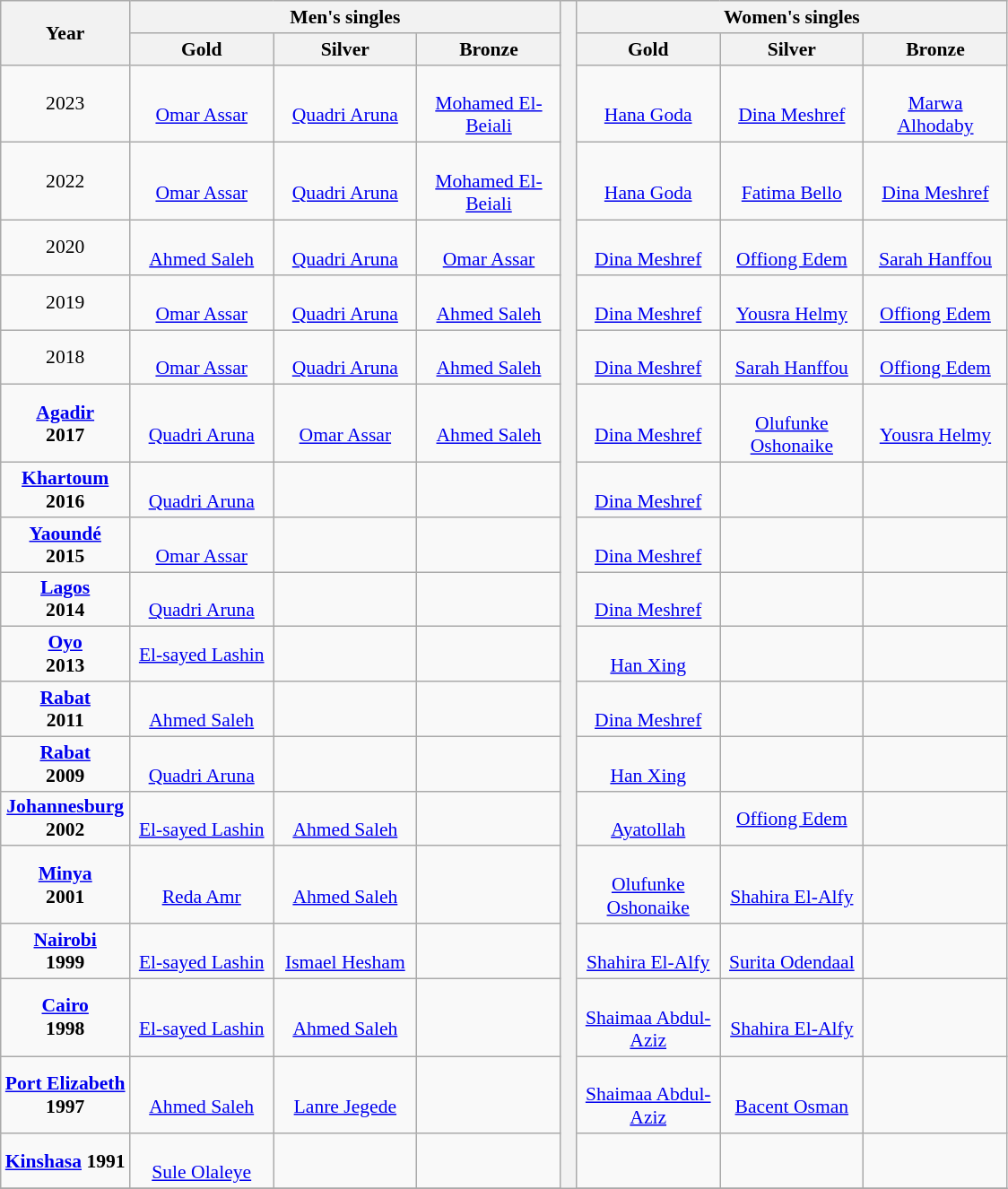<table class=wikitable style="font-size:90%; text-align:center">
<tr>
<th rowspan=2>Year</th>
<th colspan=3>Men's singles</th>
<th rowspan="109" width="5"></th>
<th colspan=3>Women's singles</th>
</tr>
<tr>
<th width=100>Gold</th>
<th width=100>Silver</th>
<th width=100>Bronze</th>
<th width=100>Gold</th>
<th width=100>Silver</th>
<th width=100>Bronze</th>
</tr>
<tr>
<td>2023</td>
<td><br> <a href='#'>Omar Assar</a></td>
<td><br> <a href='#'>Quadri Aruna</a></td>
<td><br> <a href='#'>Mohamed El-Beiali</a></td>
<td><br> <a href='#'>Hana Goda</a></td>
<td><br> <a href='#'>Dina Meshref</a></td>
<td><br> <a href='#'>Marwa Alhodaby</a></td>
</tr>
<tr>
<td>2022</td>
<td><br> <a href='#'>Omar Assar</a></td>
<td><br> <a href='#'>Quadri Aruna</a></td>
<td><br> <a href='#'>Mohamed El-Beiali</a></td>
<td><br> <a href='#'>Hana Goda</a></td>
<td><br> <a href='#'>Fatima Bello</a></td>
<td><br> <a href='#'>Dina Meshref</a></td>
</tr>
<tr>
<td>2020</td>
<td><br> <a href='#'>Ahmed Saleh</a></td>
<td><br> <a href='#'>Quadri Aruna</a></td>
<td><br> <a href='#'>Omar Assar</a></td>
<td><br> <a href='#'>Dina Meshref</a></td>
<td><br> <a href='#'>Offiong Edem</a></td>
<td><br> <a href='#'>Sarah Hanffou</a></td>
</tr>
<tr>
<td>2019</td>
<td><br> <a href='#'>Omar Assar</a></td>
<td><br> <a href='#'>Quadri Aruna</a></td>
<td><br> <a href='#'>Ahmed Saleh</a></td>
<td><br> <a href='#'>Dina Meshref</a></td>
<td><br> <a href='#'>Yousra Helmy</a></td>
<td><br> <a href='#'>Offiong Edem</a></td>
</tr>
<tr>
<td>2018</td>
<td><br> <a href='#'>Omar Assar</a></td>
<td><br> <a href='#'>Quadri Aruna</a></td>
<td><br> <a href='#'>Ahmed Saleh</a></td>
<td><br> <a href='#'>Dina Meshref</a></td>
<td><br> <a href='#'>Sarah Hanffou</a></td>
<td><br> <a href='#'>Offiong Edem</a></td>
</tr>
<tr>
<td><strong><a href='#'>Agadir</a></strong><br><strong>2017</strong></td>
<td><br> <a href='#'>Quadri Aruna</a></td>
<td><br> <a href='#'>Omar Assar</a></td>
<td><br> <a href='#'>Ahmed Saleh</a></td>
<td><br> <a href='#'>Dina Meshref</a></td>
<td><br> <a href='#'>Olufunke Oshonaike</a></td>
<td><br> <a href='#'>Yousra Helmy</a></td>
</tr>
<tr>
<td><strong><a href='#'>Khartoum</a></strong><br><strong>2016</strong></td>
<td><br> <a href='#'>Quadri Aruna</a></td>
<td></td>
<td></td>
<td><br> <a href='#'>Dina Meshref</a></td>
<td></td>
<td></td>
</tr>
<tr>
<td><strong><a href='#'>Yaoundé</a></strong><br><strong>2015</strong></td>
<td><br> <a href='#'>Omar Assar</a></td>
<td></td>
<td></td>
<td><br> <a href='#'>Dina Meshref</a></td>
<td></td>
<td></td>
</tr>
<tr>
<td><strong><a href='#'>Lagos</a></strong><br><strong>2014</strong></td>
<td><br> <a href='#'>Quadri Aruna</a></td>
<td></td>
<td></td>
<td><br> <a href='#'>Dina Meshref</a></td>
<td></td>
<td></td>
</tr>
<tr>
<td><a href='#'><strong>Oyo</strong></a><br><strong>2013</strong></td>
<td><a href='#'>El-sayed Lashin</a></td>
<td></td>
<td></td>
<td><br><a href='#'>Han Xing</a></td>
<td></td>
<td></td>
</tr>
<tr>
<td><strong><a href='#'>Rabat</a></strong><br><strong>2011</strong></td>
<td><br> <a href='#'>Ahmed Saleh</a></td>
<td></td>
<td></td>
<td><br> <a href='#'>Dina Meshref</a></td>
<td></td>
<td></td>
</tr>
<tr>
<td><strong><a href='#'>Rabat</a></strong><br><strong>2009</strong></td>
<td><br> <a href='#'>Quadri Aruna</a></td>
<td></td>
<td></td>
<td><br><a href='#'>Han Xing</a></td>
<td></td>
<td></td>
</tr>
<tr>
<td><strong><a href='#'>Johannesburg</a></strong><br><strong>2002</strong></td>
<td><br><a href='#'>El-sayed Lashin</a></td>
<td><br> <a href='#'>Ahmed Saleh</a></td>
<td></td>
<td><br> <a href='#'>Ayatollah</a></td>
<td> <a href='#'>Offiong Edem</a></td>
<td></td>
</tr>
<tr>
<td><a href='#'><strong>Minya</strong></a><br><strong>2001</strong></td>
<td> <br><a href='#'>Reda Amr</a></td>
<td><br> <a href='#'>Ahmed Saleh</a></td>
<td></td>
<td><br> <a href='#'>Olufunke Oshonaike</a></td>
<td><br> <a href='#'>Shahira El-Alfy</a></td>
<td></td>
</tr>
<tr>
<td><strong><a href='#'>Nairobi</a></strong><br><strong>1999</strong></td>
<td><br><a href='#'>El-sayed Lashin</a></td>
<td><br> <a href='#'>Ismael Hesham</a></td>
<td></td>
<td> <br><a href='#'>Shahira El-Alfy</a></td>
<td><br><a href='#'>Surita Odendaal</a></td>
<td></td>
</tr>
<tr>
<td><strong><a href='#'>Cairo</a></strong><br><strong>1998</strong></td>
<td><br><a href='#'>El-sayed Lashin</a></td>
<td><br> <a href='#'>Ahmed Saleh</a></td>
<td></td>
<td><br> <a href='#'>Shaimaa Abdul-Aziz</a></td>
<td><br> <a href='#'>Shahira El-Alfy</a></td>
<td></td>
</tr>
<tr>
<td><strong><a href='#'>Port Elizabeth</a></strong><br><strong>1997</strong></td>
<td><br> <a href='#'>Ahmed Saleh</a></td>
<td><br> <a href='#'>Lanre Jegede</a></td>
<td></td>
<td><br> <a href='#'>Shaimaa Abdul-Aziz</a></td>
<td><br> <a href='#'>Bacent Osman</a></td>
<td></td>
</tr>
<tr>
<td><strong><a href='#'>Kinshasa</a>  1991</strong></td>
<td><br> <a href='#'>Sule Olaleye</a></td>
<td></td>
<td></td>
<td></td>
<td></td>
<td></td>
</tr>
<tr>
</tr>
</table>
